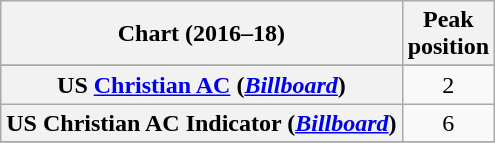<table class="wikitable sortable plainrowheaders" style="text-align:center">
<tr>
<th scope="col">Chart (2016–18)</th>
<th scope="col">Peak<br> position</th>
</tr>
<tr>
</tr>
<tr>
</tr>
<tr>
<th scope="row">US <a href='#'>Christian AC</a> (<em><a href='#'>Billboard</a></em>)</th>
<td>2</td>
</tr>
<tr>
<th scope="row">US Christian AC Indicator (<em><a href='#'>Billboard</a></em>)</th>
<td align="center">6</td>
</tr>
<tr>
</tr>
</table>
